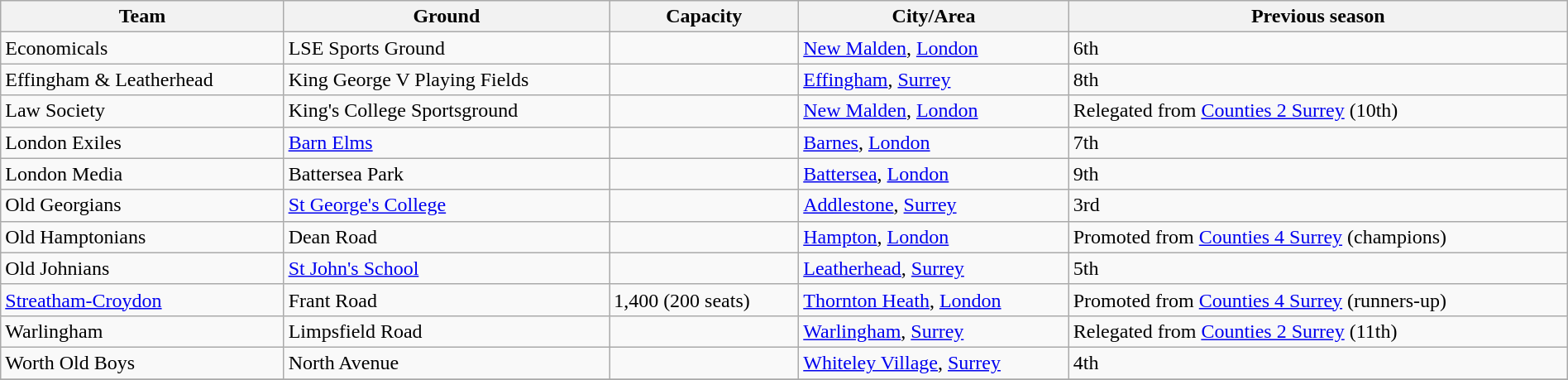<table class="wikitable sortable" width=100%>
<tr>
<th>Team</th>
<th>Ground</th>
<th>Capacity</th>
<th>City/Area</th>
<th>Previous season</th>
</tr>
<tr>
<td>Economicals</td>
<td>LSE Sports Ground</td>
<td></td>
<td><a href='#'>New Malden</a>, <a href='#'>London</a></td>
<td>6th</td>
</tr>
<tr>
<td>Effingham & Leatherhead</td>
<td>King George V Playing Fields</td>
<td></td>
<td><a href='#'>Effingham</a>, <a href='#'>Surrey</a></td>
<td>8th</td>
</tr>
<tr>
<td>Law Society</td>
<td>King's College Sportsground</td>
<td></td>
<td><a href='#'>New Malden</a>, <a href='#'>London</a></td>
<td>Relegated from <a href='#'> Counties 2 Surrey</a> (10th)</td>
</tr>
<tr>
<td>London Exiles</td>
<td><a href='#'>Barn Elms</a></td>
<td></td>
<td><a href='#'>Barnes</a>, <a href='#'>London</a></td>
<td>7th</td>
</tr>
<tr>
<td>London Media</td>
<td>Battersea Park</td>
<td></td>
<td><a href='#'>Battersea</a>, <a href='#'>London</a></td>
<td>9th</td>
</tr>
<tr>
<td>Old Georgians</td>
<td><a href='#'>St George's College</a></td>
<td></td>
<td><a href='#'>Addlestone</a>, <a href='#'>Surrey</a></td>
<td>3rd</td>
</tr>
<tr>
<td>Old Hamptonians</td>
<td>Dean Road</td>
<td></td>
<td><a href='#'>Hampton</a>, <a href='#'>London</a></td>
<td>Promoted from <a href='#'> Counties 4 Surrey</a> (champions)</td>
</tr>
<tr>
<td>Old Johnians</td>
<td><a href='#'>St John's School</a></td>
<td></td>
<td><a href='#'>Leatherhead</a>, <a href='#'>Surrey</a></td>
<td>5th</td>
</tr>
<tr>
<td><a href='#'>Streatham-Croydon</a></td>
<td>Frant Road</td>
<td>1,400 (200 seats)</td>
<td><a href='#'>Thornton Heath</a>, <a href='#'>London</a></td>
<td>Promoted from <a href='#'> Counties 4 Surrey</a> (runners-up)</td>
</tr>
<tr>
<td>Warlingham</td>
<td>Limpsfield Road</td>
<td></td>
<td><a href='#'>Warlingham</a>, <a href='#'>Surrey</a></td>
<td>Relegated from <a href='#'> Counties 2 Surrey</a> (11th)</td>
</tr>
<tr>
<td>Worth Old Boys</td>
<td>North Avenue</td>
<td></td>
<td><a href='#'>Whiteley Village</a>, <a href='#'>Surrey</a></td>
<td>4th</td>
</tr>
<tr>
</tr>
</table>
